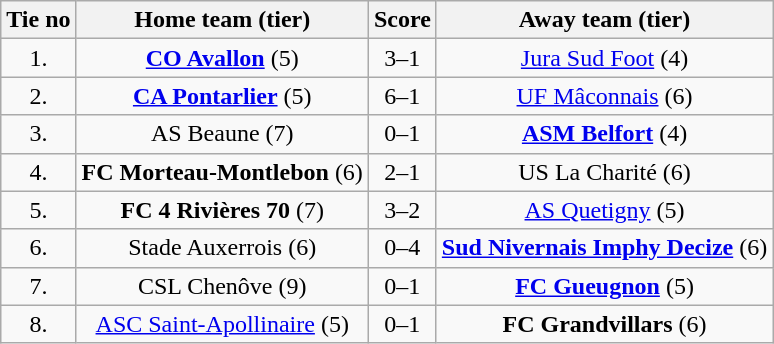<table class="wikitable" style="text-align: center">
<tr>
<th>Tie no</th>
<th>Home team (tier)</th>
<th>Score</th>
<th>Away team (tier)</th>
</tr>
<tr>
<td>1.</td>
<td><strong><a href='#'>CO Avallon</a></strong> (5)</td>
<td>3–1</td>
<td><a href='#'>Jura Sud Foot</a> (4)</td>
</tr>
<tr>
<td>2.</td>
<td><strong><a href='#'>CA Pontarlier</a></strong> (5)</td>
<td>6–1</td>
<td><a href='#'>UF Mâconnais</a> (6)</td>
</tr>
<tr>
<td>3.</td>
<td>AS Beaune (7)</td>
<td>0–1 </td>
<td><strong><a href='#'>ASM Belfort</a></strong> (4)</td>
</tr>
<tr>
<td>4.</td>
<td><strong>FC Morteau-Montlebon</strong> (6)</td>
<td>2–1</td>
<td>US La Charité (6)</td>
</tr>
<tr>
<td>5.</td>
<td><strong>FC 4 Rivières 70</strong> (7)</td>
<td>3–2</td>
<td><a href='#'>AS Quetigny</a> (5)</td>
</tr>
<tr>
<td>6.</td>
<td>Stade Auxerrois (6)</td>
<td>0–4</td>
<td><strong><a href='#'>Sud Nivernais Imphy Decize</a></strong> (6)</td>
</tr>
<tr>
<td>7.</td>
<td>CSL Chenôve (9)</td>
<td>0–1</td>
<td><strong><a href='#'>FC Gueugnon</a></strong> (5)</td>
</tr>
<tr>
<td>8.</td>
<td><a href='#'>ASC Saint-Apollinaire</a> (5)</td>
<td>0–1</td>
<td><strong>FC Grandvillars</strong> (6)</td>
</tr>
</table>
